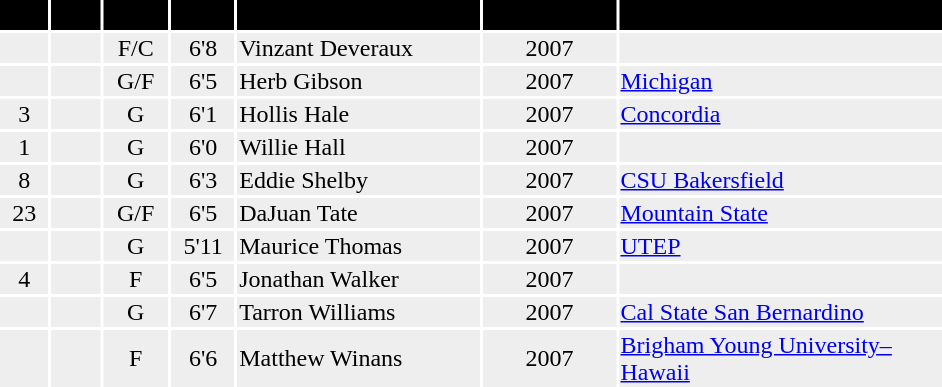<table width=50%>
<tr bgcolor="#000000">
<th width=3%><span>#</span></th>
<td width=3%></td>
<th width=3%><span>Pos.</span></th>
<th width=3%><span>Ht.</span></th>
<th width=15%><span>Player</span></th>
<th width=5%><span>Acquired</span></th>
<th width=20%><span>College</span></th>
</tr>
<tr bgcolor="#eeeeee">
<td align=center></td>
<td align=center></td>
<td align=center>F/C</td>
<td align=center>6'8</td>
<td>Vinzant Deveraux</td>
<td align=center>2007</td>
<td></td>
</tr>
<tr bgcolor="#eeeeee">
<td align=center></td>
<td align=center></td>
<td align=center>G/F</td>
<td align=center>6'5</td>
<td>Herb Gibson</td>
<td align=center>2007</td>
<td><a href='#'>Michigan</a></td>
</tr>
<tr bgcolor="#eeeeee">
<td align=center>3</td>
<td align=center></td>
<td align=center>G</td>
<td align=center>6'1</td>
<td>Hollis Hale</td>
<td align=center>2007</td>
<td><a href='#'>Concordia</a></td>
</tr>
<tr bgcolor="#eeeeee">
<td align=center>1</td>
<td align=center></td>
<td align=center>G</td>
<td align=center>6'0</td>
<td>Willie Hall</td>
<td align=center>2007</td>
<td></td>
</tr>
<tr bgcolor="#eeeeee">
<td align=center>8</td>
<td align=center></td>
<td align=center>G</td>
<td align=center>6'3</td>
<td>Eddie Shelby</td>
<td align=center>2007</td>
<td><a href='#'>CSU Bakersfield</a></td>
</tr>
<tr bgcolor="#eeeeee">
<td align=center>23</td>
<td align=center></td>
<td align=center>G/F</td>
<td align=center>6'5</td>
<td>DaJuan Tate</td>
<td align=center>2007</td>
<td><a href='#'>Mountain State</a></td>
</tr>
<tr bgcolor="#eeeeee">
<td align=center></td>
<td align=center></td>
<td align=center>G</td>
<td align=center>5'11</td>
<td>Maurice Thomas</td>
<td align=center>2007</td>
<td><a href='#'>UTEP</a></td>
</tr>
<tr bgcolor="#eeeeee">
<td align=center>4</td>
<td align=center></td>
<td align=center>F</td>
<td align=center>6'5</td>
<td>Jonathan Walker</td>
<td align=center>2007</td>
<td></td>
</tr>
<tr bgcolor="#eeeeee">
<td align=center></td>
<td align=center></td>
<td align=center>G</td>
<td align=center>6'7</td>
<td>Tarron Williams</td>
<td align=center>2007</td>
<td><a href='#'>Cal State San Bernardino</a></td>
</tr>
<tr bgcolor="#eeeeee">
<td align=center></td>
<td align=center></td>
<td align=center>F</td>
<td align=center>6'6</td>
<td>Matthew Winans</td>
<td align=center>2007</td>
<td><a href='#'>Brigham Young University–Hawaii</a></td>
</tr>
</table>
